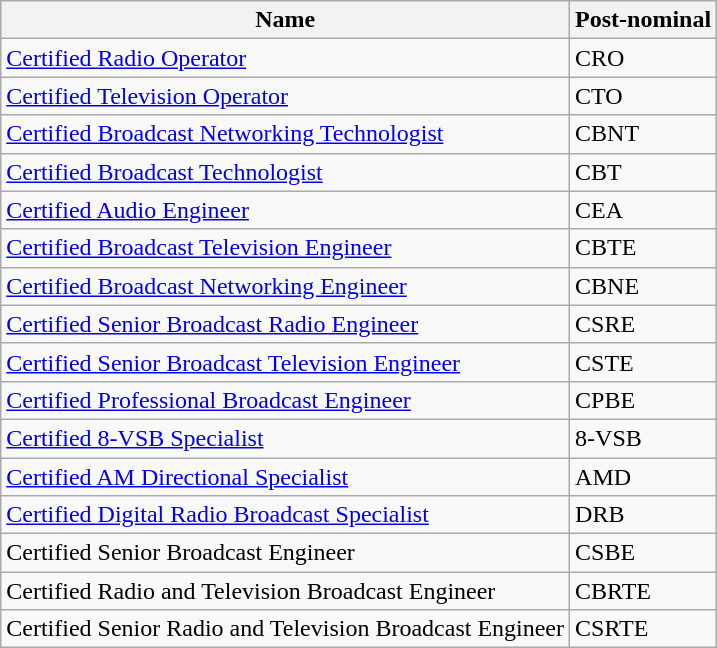<table class="wikitable sortable">
<tr>
<th>Name</th>
<th>Post-nominal</th>
</tr>
<tr>
<td><a href='#'>Certified Radio Operator</a></td>
<td>CRO</td>
</tr>
<tr>
<td><a href='#'>Certified Television Operator</a></td>
<td>CTO</td>
</tr>
<tr>
<td><a href='#'>Certified Broadcast Networking Technologist</a></td>
<td>CBNT</td>
</tr>
<tr>
<td><a href='#'>Certified Broadcast Technologist</a></td>
<td>CBT</td>
</tr>
<tr>
<td><a href='#'>Certified Audio Engineer</a></td>
<td>CEA</td>
</tr>
<tr>
<td><a href='#'>Certified Broadcast Television Engineer</a></td>
<td>CBTE</td>
</tr>
<tr>
<td><a href='#'>Certified Broadcast Networking Engineer</a></td>
<td>CBNE</td>
</tr>
<tr>
<td><a href='#'>Certified Senior Broadcast Radio Engineer</a></td>
<td>CSRE</td>
</tr>
<tr>
<td><a href='#'>Certified Senior Broadcast Television Engineer</a></td>
<td>CSTE</td>
</tr>
<tr>
<td><a href='#'>Certified Professional Broadcast Engineer</a></td>
<td>CPBE</td>
</tr>
<tr>
<td><a href='#'>Certified 8-VSB Specialist</a></td>
<td>8-VSB</td>
</tr>
<tr>
<td><a href='#'>Certified AM Directional Specialist</a></td>
<td>AMD</td>
</tr>
<tr>
<td><a href='#'>Certified Digital Radio Broadcast Specialist</a></td>
<td>DRB</td>
</tr>
<tr>
<td>Certified Senior Broadcast Engineer</td>
<td>CSBE</td>
</tr>
<tr>
<td>Certified Radio and Television Broadcast Engineer</td>
<td>CBRTE</td>
</tr>
<tr>
<td>Certified Senior Radio and Television Broadcast Engineer</td>
<td>CSRTE</td>
</tr>
</table>
